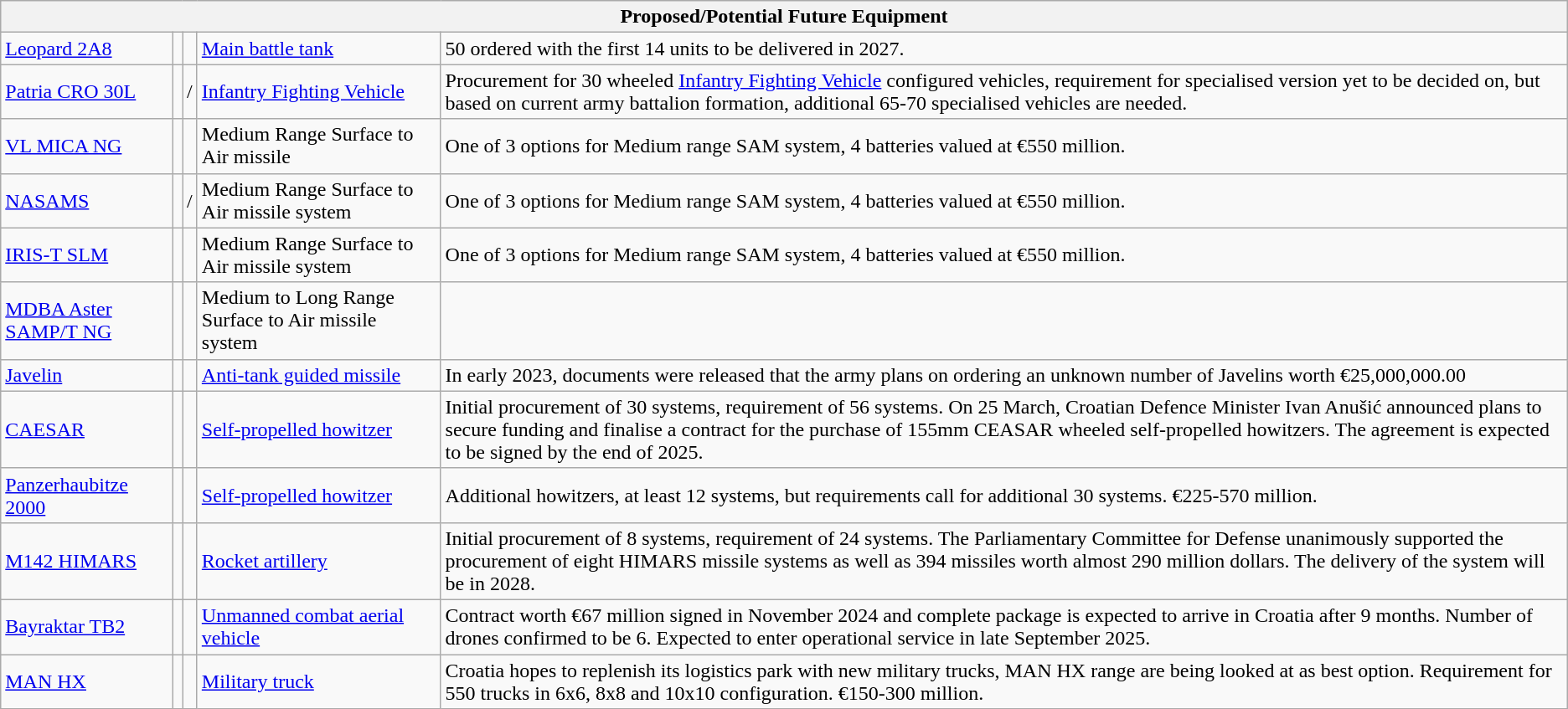<table class="wikitable">
<tr>
<th colspan="7">Proposed/Potential Future Equipment</th>
</tr>
<tr>
<td><a href='#'>Leopard 2A8</a></td>
<td></td>
<td></td>
<td><a href='#'>Main battle tank</a></td>
<td>50 ordered with the first 14 units to be delivered in 2027.</td>
</tr>
<tr>
<td><a href='#'>Patria CRO 30L</a></td>
<td></td>
<td>/</td>
<td><a href='#'>Infantry Fighting Vehicle</a></td>
<td>Procurement for 30 wheeled <a href='#'>Infantry Fighting Vehicle</a> configured vehicles, requirement for specialised version yet to be decided on, but based on current army battalion formation, additional 65-70 specialised vehicles are needed.</td>
</tr>
<tr>
<td><a href='#'>VL MICA NG</a></td>
<td></td>
<td></td>
<td>Medium Range Surface to Air missile</td>
<td>One of 3 options for Medium range SAM system, 4 batteries valued at €550 million.</td>
</tr>
<tr>
<td><a href='#'>NASAMS</a></td>
<td></td>
<td>/</td>
<td>Medium Range Surface to Air missile system</td>
<td>One of 3 options for Medium range SAM system, 4 batteries valued at €550 million.</td>
</tr>
<tr>
<td><a href='#'>IRIS-T SLM</a></td>
<td></td>
<td></td>
<td>Medium Range Surface to Air missile system</td>
<td>One of 3 options for Medium range SAM system, 4 batteries valued at €550 million.</td>
</tr>
<tr>
<td><a href='#'>MDBA Aster SAMP/T NG</a></td>
<td></td>
<td></td>
<td>Medium to Long Range Surface to Air missile system</td>
<td></td>
</tr>
<tr>
<td><a href='#'>Javelin</a></td>
<td></td>
<td></td>
<td><a href='#'>Anti-tank guided missile</a></td>
<td>In early 2023, documents were released that the army plans on ordering an unknown number of Javelins worth €25,000,000.00 </td>
</tr>
<tr>
<td><a href='#'>CAESAR</a></td>
<td></td>
<td></td>
<td><a href='#'>Self-propelled howitzer</a></td>
<td>Initial procurement of 30 systems, requirement of 56 systems. On 25 March, Croatian Defence Minister Ivan Anušić announced plans to secure funding and finalise a contract for the purchase of 155mm CEASAR wheeled self-propelled howitzers. The agreement is expected to be signed by the end of 2025.</td>
</tr>
<tr>
<td><a href='#'>Panzerhaubitze 2000</a></td>
<td></td>
<td></td>
<td><a href='#'>Self-propelled howitzer</a></td>
<td>Additional howitzers, at least 12 systems, but requirements call for additional 30 systems. €225-570 million.</td>
</tr>
<tr>
<td><a href='#'>M142 HIMARS</a></td>
<td></td>
<td></td>
<td><a href='#'>Rocket artillery</a></td>
<td>Initial procurement of 8 systems, requirement of 24 systems. The Parliamentary Committee for Defense unanimously supported the procurement of eight HIMARS missile systems as well as 394 missiles worth almost 290 million dollars. The delivery of the system will be in 2028.</td>
</tr>
<tr>
<td><a href='#'>Bayraktar TB2</a></td>
<td></td>
<td></td>
<td><a href='#'>Unmanned combat aerial vehicle</a></td>
<td>Contract worth €67 million signed in November 2024 and complete package is expected to arrive in Croatia after 9 months. Number of drones confirmed to be 6. Expected to enter operational service in late September 2025.</td>
</tr>
<tr>
<td><a href='#'>MAN HX</a></td>
<td></td>
<td></td>
<td><a href='#'>Military truck</a></td>
<td>Croatia hopes to replenish its logistics park with new military trucks, MAN HX range are being looked at as best option. Requirement for 550 trucks in 6x6, 8x8 and 10x10 configuration. €150-300 million.</td>
</tr>
</table>
